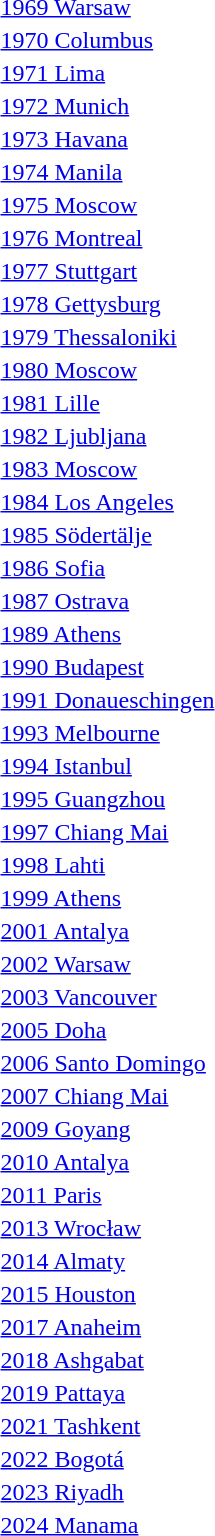<table>
<tr>
<td><a href='#'>1969 Warsaw</a></td>
<td></td>
<td></td>
<td></td>
</tr>
<tr>
<td><a href='#'>1970 Columbus</a></td>
<td></td>
<td></td>
<td></td>
</tr>
<tr>
<td><a href='#'>1971 Lima</a></td>
<td></td>
<td></td>
<td></td>
</tr>
<tr>
<td><a href='#'>1972 Munich</a></td>
<td></td>
<td></td>
<td></td>
</tr>
<tr>
<td><a href='#'>1973 Havana</a></td>
<td></td>
<td></td>
<td></td>
</tr>
<tr>
<td><a href='#'>1974 Manila</a></td>
<td></td>
<td></td>
<td></td>
</tr>
<tr>
<td><a href='#'>1975 Moscow</a></td>
<td></td>
<td></td>
<td></td>
</tr>
<tr>
<td><a href='#'>1976 Montreal</a></td>
<td></td>
<td></td>
<td></td>
</tr>
<tr>
<td><a href='#'>1977 Stuttgart</a></td>
<td></td>
<td></td>
<td></td>
</tr>
<tr>
<td><a href='#'>1978 Gettysburg</a></td>
<td></td>
<td></td>
<td></td>
</tr>
<tr>
<td><a href='#'>1979 Thessaloniki</a></td>
<td></td>
<td></td>
<td></td>
</tr>
<tr>
<td><a href='#'>1980 Moscow</a></td>
<td></td>
<td></td>
<td></td>
</tr>
<tr>
<td><a href='#'>1981 Lille</a></td>
<td></td>
<td></td>
<td></td>
</tr>
<tr>
<td><a href='#'>1982 Ljubljana</a></td>
<td></td>
<td></td>
<td></td>
</tr>
<tr>
<td><a href='#'>1983 Moscow</a></td>
<td></td>
<td></td>
<td></td>
</tr>
<tr>
<td><a href='#'>1984 Los Angeles</a></td>
<td></td>
<td></td>
<td></td>
</tr>
<tr>
<td><a href='#'>1985 Södertälje</a></td>
<td></td>
<td></td>
<td></td>
</tr>
<tr>
<td><a href='#'>1986 Sofia</a></td>
<td></td>
<td></td>
<td></td>
</tr>
<tr>
<td><a href='#'>1987 Ostrava</a></td>
<td></td>
<td></td>
<td></td>
</tr>
<tr>
<td><a href='#'>1989 Athens</a></td>
<td></td>
<td></td>
<td></td>
</tr>
<tr>
<td><a href='#'>1990 Budapest</a></td>
<td></td>
<td></td>
<td></td>
</tr>
<tr>
<td><a href='#'>1991 Donaueschingen</a></td>
<td></td>
<td></td>
<td></td>
</tr>
<tr>
<td><a href='#'>1993 Melbourne</a></td>
<td></td>
<td></td>
<td></td>
</tr>
<tr>
<td><a href='#'>1994 Istanbul</a></td>
<td></td>
<td></td>
<td></td>
</tr>
<tr>
<td><a href='#'>1995 Guangzhou</a></td>
<td></td>
<td></td>
<td></td>
</tr>
<tr>
<td><a href='#'>1997 Chiang Mai</a></td>
<td></td>
<td></td>
<td></td>
</tr>
<tr>
<td><a href='#'>1998 Lahti</a></td>
<td></td>
<td></td>
<td></td>
</tr>
<tr>
<td><a href='#'>1999 Athens</a></td>
<td></td>
<td></td>
<td></td>
</tr>
<tr>
<td><a href='#'>2001 Antalya</a></td>
<td></td>
<td></td>
<td></td>
</tr>
<tr>
<td><a href='#'>2002 Warsaw</a></td>
<td></td>
<td></td>
<td></td>
</tr>
<tr>
<td><a href='#'>2003 Vancouver</a></td>
<td></td>
<td></td>
<td></td>
</tr>
<tr>
<td><a href='#'>2005 Doha</a></td>
<td></td>
<td></td>
<td></td>
</tr>
<tr>
<td><a href='#'>2006 Santo Domingo</a></td>
<td></td>
<td></td>
<td></td>
</tr>
<tr>
<td><a href='#'>2007 Chiang Mai</a></td>
<td></td>
<td></td>
<td></td>
</tr>
<tr>
<td><a href='#'>2009 Goyang</a></td>
<td></td>
<td></td>
<td></td>
</tr>
<tr>
<td><a href='#'>2010 Antalya</a></td>
<td></td>
<td></td>
<td></td>
</tr>
<tr>
<td><a href='#'>2011 Paris</a></td>
<td></td>
<td></td>
<td></td>
</tr>
<tr>
<td><a href='#'>2013 Wrocław</a></td>
<td></td>
<td></td>
<td></td>
</tr>
<tr>
<td><a href='#'>2014 Almaty</a></td>
<td></td>
<td></td>
<td></td>
</tr>
<tr>
<td><a href='#'>2015 Houston</a></td>
<td></td>
<td></td>
<td></td>
</tr>
<tr>
<td><a href='#'>2017 Anaheim</a></td>
<td></td>
<td></td>
<td></td>
</tr>
<tr>
<td><a href='#'>2018 Ashgabat</a></td>
<td></td>
<td></td>
<td></td>
</tr>
<tr>
<td><a href='#'>2019 Pattaya</a></td>
<td></td>
<td></td>
<td></td>
</tr>
<tr>
<td><a href='#'>2021 Tashkent</a></td>
<td></td>
<td></td>
<td></td>
</tr>
<tr>
<td><a href='#'>2022 Bogotá</a></td>
<td></td>
<td></td>
<td></td>
</tr>
<tr>
<td><a href='#'>2023 Riyadh</a></td>
<td></td>
<td></td>
<td></td>
</tr>
<tr>
<td><a href='#'>2024 Manama</a></td>
<td></td>
<td></td>
<td></td>
</tr>
</table>
